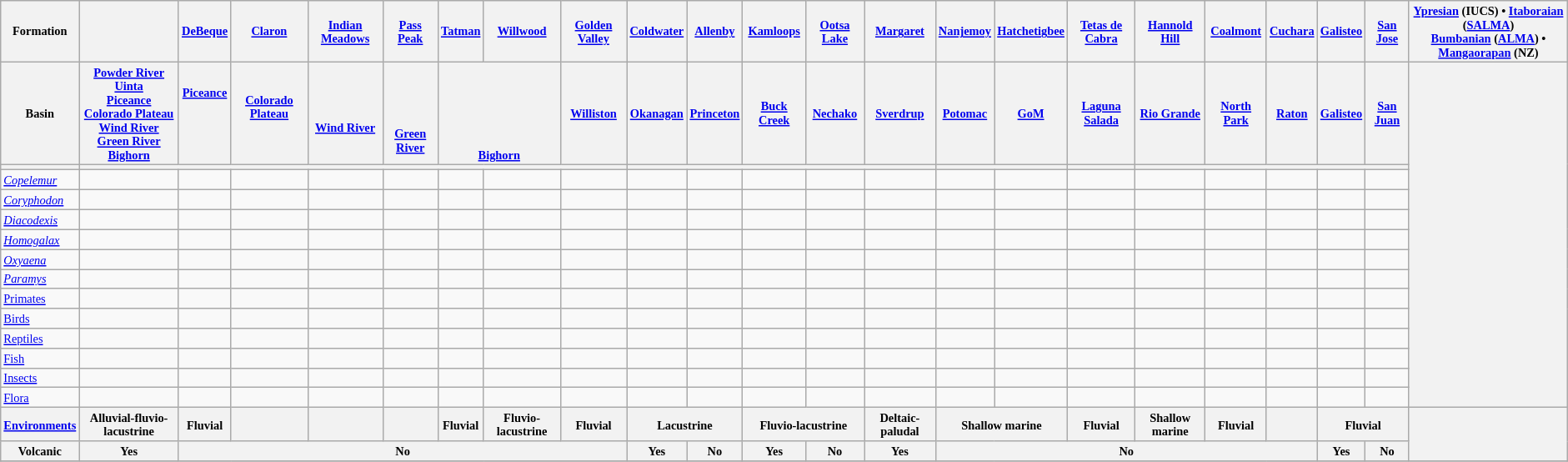<table class="wikitable" style="font-size: 60%">
<tr>
<th>Formation</th>
<th></th>
<th><a href='#'>DeBeque</a></th>
<th><a href='#'>Claron</a></th>
<th><a href='#'>Indian Meadows</a></th>
<th><a href='#'>Pass Peak</a></th>
<th><a href='#'>Tatman</a></th>
<th><a href='#'>Willwood</a></th>
<th><a href='#'>Golden Valley</a></th>
<th><a href='#'>Coldwater</a></th>
<th><a href='#'>Allenby</a></th>
<th><a href='#'>Kamloops</a></th>
<th><a href='#'>Ootsa Lake</a></th>
<th><a href='#'>Margaret</a></th>
<th><a href='#'>Nanjemoy</a></th>
<th><a href='#'>Hatchetigbee</a></th>
<th><a href='#'>Tetas de Cabra</a></th>
<th><a href='#'>Hannold Hill</a></th>
<th><a href='#'>Coalmont</a></th>
<th><a href='#'>Cuchara</a></th>
<th><a href='#'>Galisteo</a></th>
<th><a href='#'>San Jose</a></th>
<th><a href='#'>Ypresian</a> (IUCS) • <a href='#'>Itaboraian</a> (<a href='#'>SALMA</a>)<br><a href='#'>Bumbanian</a> (<a href='#'>ALMA</a>) • <a href='#'>Mangaorapan</a> (NZ)</th>
</tr>
<tr>
<th>Basin</th>
<th><a href='#'>Powder River</a><br><a href='#'>Uinta</a><br><a href='#'>Piceance</a><br><a href='#'>Colorado Plateau</a><br><a href='#'>Wind River</a><br><a href='#'>Green River</a><br><a href='#'>Bighorn</a></th>
<th><a href='#'>Piceance</a><br><br><br><br></th>
<th><br><a href='#'>Colorado Plateau</a><br><br><br></th>
<th><br><br><br><a href='#'>Wind River</a><br><br></th>
<th><br><br><br><br><a href='#'>Green River</a><br></th>
<th colspan=2><br><br><br><br><br><br><a href='#'>Bighorn</a></th>
<th><a href='#'>Williston</a></th>
<th><a href='#'>Okanagan</a></th>
<th><a href='#'>Princeton</a></th>
<th><a href='#'>Buck Creek</a></th>
<th><a href='#'>Nechako</a></th>
<th><a href='#'>Sverdrup</a></th>
<th><a href='#'>Potomac</a></th>
<th><a href='#'>GoM</a></th>
<th><a href='#'>Laguna Salada</a></th>
<th><a href='#'>Rio Grande</a></th>
<th><a href='#'>North Park</a></th>
<th><a href='#'>Raton</a></th>
<th><a href='#'>Galisteo</a></th>
<th><a href='#'>San Juan</a></th>
<th align=center rowspan=14></th>
</tr>
<tr>
<th></th>
<th colspan=8></th>
<th colspan=5></th>
<th colspan=2></th>
<th></th>
<th colspan=5></th>
</tr>
<tr>
<td><em><a href='#'>Copelemur</a></em></td>
<td align=center></td>
<td align=center></td>
<td align=center></td>
<td align=center></td>
<td align=center></td>
<td align=center></td>
<td align=center></td>
<td align=center></td>
<td align=center></td>
<td align=center></td>
<td align=center></td>
<td align=center></td>
<td align=center></td>
<td align=center></td>
<td align=center></td>
<td align=center></td>
<td align=center></td>
<td align=center></td>
<td align=center></td>
<td align=center></td>
<td align=center></td>
</tr>
<tr>
<td><em><a href='#'>Coryphodon</a></em></td>
<td align=center></td>
<td align=center></td>
<td align=center></td>
<td align=center></td>
<td align=center></td>
<td align=center></td>
<td align=center></td>
<td align=center></td>
<td align=center></td>
<td align=center></td>
<td align=center></td>
<td align=center></td>
<td align=center></td>
<td align=center></td>
<td align=center></td>
<td align=center></td>
<td align=center></td>
<td align=center></td>
<td align=center></td>
<td align=center></td>
<td align=center></td>
</tr>
<tr>
<td><em><a href='#'>Diacodexis</a></em></td>
<td align=center></td>
<td align=center></td>
<td align=center></td>
<td align=center></td>
<td align=center></td>
<td align=center></td>
<td align=center></td>
<td align=center></td>
<td align=center></td>
<td align=center></td>
<td align=center></td>
<td align=center></td>
<td align=center></td>
<td align=center></td>
<td align=center></td>
<td align=center></td>
<td align=center></td>
<td align=center></td>
<td align=center></td>
<td align=center></td>
<td align=center></td>
</tr>
<tr>
<td><em><a href='#'>Homogalax</a></em></td>
<td align=center></td>
<td align=center></td>
<td align=center></td>
<td align=center></td>
<td align=center></td>
<td align=center></td>
<td align=center></td>
<td align=center></td>
<td align=center></td>
<td align=center></td>
<td align=center></td>
<td align=center></td>
<td align=center></td>
<td align=center></td>
<td align=center></td>
<td align=center></td>
<td align=center></td>
<td align=center></td>
<td align=center></td>
<td align=center></td>
<td align=center></td>
</tr>
<tr>
<td><em><a href='#'>Oxyaena</a></em></td>
<td align=center></td>
<td align=center></td>
<td align=center></td>
<td align=center></td>
<td align=center></td>
<td align=center></td>
<td align=center></td>
<td align=center></td>
<td align=center></td>
<td align=center></td>
<td align=center></td>
<td align=center></td>
<td align=center></td>
<td align=center></td>
<td align=center></td>
<td align=center></td>
<td align=center></td>
<td align=center></td>
<td align=center></td>
<td align=center></td>
<td align=center></td>
</tr>
<tr>
<td><em><a href='#'>Paramys</a></em></td>
<td align=center></td>
<td align=center></td>
<td align=center></td>
<td align=center></td>
<td align=center></td>
<td align=center></td>
<td align=center></td>
<td align=center></td>
<td align=center></td>
<td align=center></td>
<td align=center></td>
<td align=center></td>
<td align=center></td>
<td align=center></td>
<td align=center></td>
<td align=center></td>
<td align=center></td>
<td align=center></td>
<td align=center></td>
<td align=center></td>
<td align=center></td>
</tr>
<tr>
<td><a href='#'>Primates</a></td>
<td align=center></td>
<td align=center></td>
<td align=center></td>
<td align=center></td>
<td align=center></td>
<td align=center></td>
<td align=center></td>
<td align=center></td>
<td align=center></td>
<td align=center></td>
<td align=center></td>
<td align=center></td>
<td align=center></td>
<td align=center></td>
<td align=center></td>
<td align=center></td>
<td align=center></td>
<td align=center></td>
<td align=center></td>
<td align=center></td>
<td align=center></td>
</tr>
<tr>
<td><a href='#'>Birds</a></td>
<td align=center></td>
<td align=center></td>
<td align=center></td>
<td align=center></td>
<td align=center></td>
<td align=center></td>
<td align=center></td>
<td align=center></td>
<td align=center></td>
<td align=center></td>
<td align=center></td>
<td align=center></td>
<td align=center></td>
<td align=center></td>
<td align=center></td>
<td align=center></td>
<td align=center></td>
<td align=center></td>
<td align=center></td>
<td align=center></td>
<td align=center></td>
</tr>
<tr>
<td><a href='#'>Reptiles</a></td>
<td align=center></td>
<td align=center></td>
<td align=center></td>
<td align=center></td>
<td align=center></td>
<td align=center></td>
<td align=center></td>
<td align=center></td>
<td align=center></td>
<td align=center></td>
<td align=center></td>
<td align=center></td>
<td align=center></td>
<td align=center></td>
<td align=center></td>
<td align=center></td>
<td align=center></td>
<td align=center></td>
<td align=center></td>
<td align=center></td>
<td align=center></td>
</tr>
<tr>
<td><a href='#'>Fish</a></td>
<td align=center></td>
<td align=center></td>
<td align=center></td>
<td align=center></td>
<td align=center></td>
<td align=center></td>
<td align=center></td>
<td align=center></td>
<td align=center></td>
<td align=center></td>
<td align=center></td>
<td align=center></td>
<td align=center></td>
<td align=center></td>
<td align=center></td>
<td align=center></td>
<td align=center></td>
<td align=center></td>
<td align=center></td>
<td align=center></td>
<td align=center></td>
</tr>
<tr>
<td><a href='#'>Insects</a></td>
<td align=center></td>
<td align=center></td>
<td align=center></td>
<td align=center></td>
<td align=center></td>
<td align=center></td>
<td align=center></td>
<td align=center></td>
<td align=center></td>
<td align=center></td>
<td align=center></td>
<td align=center></td>
<td align=center></td>
<td align=center></td>
<td align=center></td>
<td align=center></td>
<td align=center></td>
<td align=center></td>
<td align=center></td>
<td align=center></td>
<td align=center></td>
</tr>
<tr>
<td><a href='#'>Flora</a></td>
<td align=center></td>
<td align=center></td>
<td align=center></td>
<td align=center></td>
<td align=center></td>
<td align=center></td>
<td align=center></td>
<td align=center></td>
<td align=center></td>
<td align=center></td>
<td align=center></td>
<td align=center></td>
<td align=center></td>
<td align=center></td>
<td align=center></td>
<td align=center></td>
<td align=center></td>
<td align=center></td>
<td align=center></td>
<td align=center></td>
<td align=center></td>
</tr>
<tr>
<th><a href='#'>Environments</a></th>
<th>Alluvial-fluvio-lacustrine</th>
<th>Fluvial</th>
<th></th>
<th></th>
<th></th>
<th>Fluvial</th>
<th>Fluvio-lacustrine</th>
<th>Fluvial</th>
<th colspan=2>Lacustrine</th>
<th colspan=2>Fluvio-lacustrine</th>
<th>Deltaic-paludal</th>
<th colspan=2>Shallow marine</th>
<th>Fluvial</th>
<th>Shallow marine</th>
<th>Fluvial</th>
<th></th>
<th colspan=2>Fluvial</th>
<th rowspan=2 align=left><br><br></th>
</tr>
<tr>
<th>Volcanic</th>
<th>Yes</th>
<th colspan=7>No</th>
<th>Yes</th>
<th>No</th>
<th>Yes</th>
<th>No</th>
<th>Yes</th>
<th colspan=6>No</th>
<th>Yes</th>
<th>No</th>
</tr>
<tr>
</tr>
</table>
